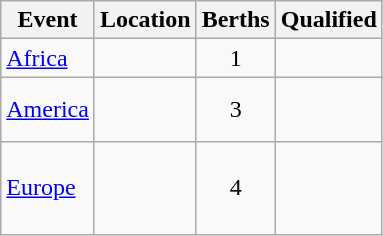<table class="wikitable">
<tr>
<th>Event</th>
<th>Location</th>
<th>Berths</th>
<th>Qualified</th>
</tr>
<tr>
<td><a href='#'>Africa</a></td>
<td></td>
<td align=center>1</td>
<td></td>
</tr>
<tr>
<td><a href='#'>America</a></td>
<td></td>
<td align=center>3</td>
<td><br><br></td>
</tr>
<tr>
<td><a href='#'>Europe</a></td>
<td></td>
<td align=center>4</td>
<td><br><br><br></td>
</tr>
</table>
